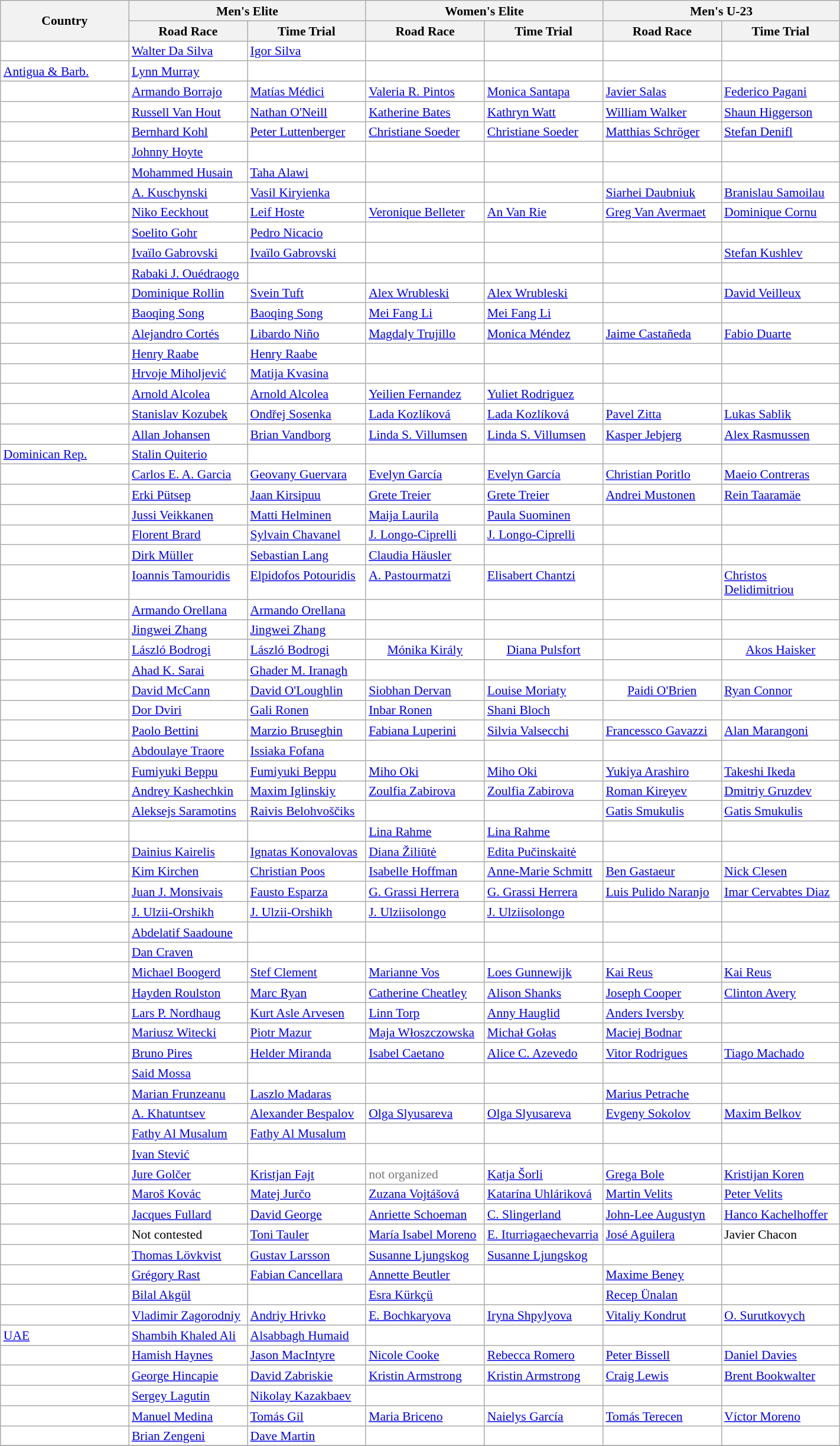<table class="wikitable plainrowheaders" style="background:#fff; font-size:90%; line-height:16px;">
<tr>
<th width="138" rowspan=2>Country</th>
<th width="254" colspan=2>Men's Elite</th>
<th width="254" colspan=2>Women's Elite</th>
<th width="254" colspan=2>Men's U-23</th>
</tr>
<tr>
<th width="127">Road Race</th>
<th width="127">Time Trial</th>
<th width="127">Road Race</th>
<th width="127">Time Trial</th>
<th width="127">Road Race</th>
<th width="127">Time Trial</th>
</tr>
<tr valign=top>
<td></td>
<td><a href='#'>Walter Da Silva</a></td>
<td><a href='#'>Igor Silva</a></td>
<td></td>
<td></td>
<td></td>
<td></td>
</tr>
<tr valign=top>
<td> <a href='#'>Antigua & Barb.</a></td>
<td><a href='#'>Lynn Murray</a></td>
<td></td>
<td></td>
<td></td>
<td></td>
<td></td>
</tr>
<tr valign=top>
<td></td>
<td><a href='#'>Armando Borrajo</a></td>
<td><a href='#'>Matías Médici</a></td>
<td><a href='#'>Valeria R. Pintos</a></td>
<td><a href='#'>Monica Santapa</a></td>
<td><a href='#'>Javier Salas</a></td>
<td><a href='#'>Federico Pagani</a></td>
</tr>
<tr valign=top>
<td></td>
<td><a href='#'>Russell Van Hout</a></td>
<td><a href='#'>Nathan O'Neill</a></td>
<td><a href='#'>Katherine Bates</a></td>
<td><a href='#'>Kathryn Watt</a></td>
<td><a href='#'>William Walker</a></td>
<td><a href='#'>Shaun Higgerson</a></td>
</tr>
<tr valign=top>
<td></td>
<td><a href='#'>Bernhard Kohl</a></td>
<td><a href='#'>Peter Luttenberger</a></td>
<td><a href='#'>Christiane Soeder</a></td>
<td><a href='#'>Christiane Soeder</a></td>
<td><a href='#'>Matthias Schröger</a></td>
<td><a href='#'>Stefan Denifl</a></td>
</tr>
<tr valign=top>
<td></td>
<td><a href='#'>Johnny Hoyte</a></td>
<td></td>
<td></td>
<td></td>
<td></td>
<td></td>
</tr>
<tr valign=top>
<td></td>
<td><a href='#'>Mohammed Husain</a></td>
<td><a href='#'>Taha Alawi</a></td>
<td></td>
<td></td>
<td></td>
<td></td>
</tr>
<tr valign=top>
<td></td>
<td><a href='#'>A. Kuschynski</a></td>
<td><a href='#'>Vasil Kiryienka</a></td>
<td></td>
<td></td>
<td><a href='#'>Siarhei Daubniuk</a></td>
<td><a href='#'>Branislau Samoilau</a></td>
</tr>
<tr valign=top>
<td></td>
<td><a href='#'>Niko Eeckhout</a></td>
<td><a href='#'>Leif Hoste</a></td>
<td><a href='#'>Veronique Belleter</a></td>
<td><a href='#'>An Van Rie</a></td>
<td><a href='#'>Greg Van Avermaet</a></td>
<td><a href='#'>Dominique Cornu</a></td>
</tr>
<tr valign=top>
<td></td>
<td><a href='#'>Soelito Gohr</a></td>
<td><a href='#'>Pedro Nicacio</a></td>
<td></td>
<td></td>
<td></td>
<td></td>
</tr>
<tr valign=top>
<td></td>
<td><a href='#'>Ivaïlo Gabrovski</a></td>
<td><a href='#'>Ivaïlo Gabrovski</a></td>
<td></td>
<td></td>
<td></td>
<td><a href='#'>Stefan Kushlev</a></td>
</tr>
<tr valign=top>
<td></td>
<td><a href='#'>Rabaki J. Ouédraogo</a></td>
<td></td>
<td></td>
<td></td>
<td></td>
<td></td>
</tr>
<tr valign=top>
<td></td>
<td><a href='#'>Dominique Rollin</a></td>
<td><a href='#'>Svein Tuft</a></td>
<td><a href='#'>Alex Wrubleski</a></td>
<td><a href='#'>Alex Wrubleski</a></td>
<td></td>
<td><a href='#'>David Veilleux</a></td>
</tr>
<tr valign=top>
<td></td>
<td><a href='#'>Baoqing Song</a></td>
<td><a href='#'>Baoqing Song</a></td>
<td><a href='#'>Mei Fang Li</a></td>
<td><a href='#'>Mei Fang Li</a></td>
<td></td>
<td></td>
</tr>
<tr valign=top>
<td></td>
<td><a href='#'>Alejandro Cortés</a></td>
<td><a href='#'>Libardo Niño</a></td>
<td><a href='#'>Magdaly Trujillo</a></td>
<td><a href='#'>Monica Méndez</a></td>
<td><a href='#'>Jaime Castañeda</a></td>
<td><a href='#'>Fabio Duarte</a></td>
</tr>
<tr valign=top>
<td></td>
<td><a href='#'>Henry Raabe</a></td>
<td><a href='#'>Henry Raabe</a></td>
<td></td>
<td></td>
<td></td>
<td></td>
</tr>
<tr valign=top>
<td></td>
<td><a href='#'>Hrvoje Miholjević</a></td>
<td><a href='#'>Matija Kvasina</a></td>
<td></td>
<td></td>
<td></td>
<td></td>
</tr>
<tr valign=top>
<td></td>
<td><a href='#'>Arnold Alcolea</a></td>
<td><a href='#'>Arnold Alcolea</a></td>
<td><a href='#'>Yeilien Fernandez</a></td>
<td><a href='#'>Yuliet Rodriguez</a></td>
<td></td>
<td></td>
</tr>
<tr valign=top>
<td></td>
<td><a href='#'>Stanislav Kozubek</a></td>
<td><a href='#'>Ondřej Sosenka</a></td>
<td><a href='#'>Lada Kozlíková</a></td>
<td><a href='#'>Lada Kozlíková</a></td>
<td><a href='#'>Pavel Zitta</a></td>
<td><a href='#'>Lukas Sablik</a></td>
</tr>
<tr valign=top>
<td></td>
<td><a href='#'>Allan Johansen</a></td>
<td><a href='#'>Brian Vandborg</a></td>
<td><a href='#'>Linda S. Villumsen</a></td>
<td><a href='#'>Linda S. Villumsen</a></td>
<td><a href='#'>Kasper Jebjerg</a></td>
<td><a href='#'>Alex Rasmussen</a></td>
</tr>
<tr valign=top>
<td> <a href='#'>Dominican Rep.</a></td>
<td><a href='#'>Stalin Quiterio</a></td>
<td align=center></td>
<td align=center></td>
<td align=center></td>
<td align=center></td>
<td align=center></td>
</tr>
<tr valign=top>
<td></td>
<td><a href='#'>Carlos E. A. Garcia</a></td>
<td><a href='#'>Geovany Guervara</a></td>
<td><a href='#'>Evelyn García</a></td>
<td><a href='#'>Evelyn García</a></td>
<td><a href='#'>Christian Poritlo</a></td>
<td><a href='#'>Maeio Contreras</a></td>
</tr>
<tr valign=top>
<td></td>
<td><a href='#'>Erki Pütsep</a></td>
<td><a href='#'>Jaan Kirsipuu</a></td>
<td><a href='#'>Grete Treier</a></td>
<td><a href='#'>Grete Treier</a></td>
<td><a href='#'>Andrei Mustonen</a></td>
<td><a href='#'>Rein Taaramäe</a></td>
</tr>
<tr valign=top>
<td></td>
<td><a href='#'>Jussi Veikkanen</a></td>
<td><a href='#'>Matti Helminen</a></td>
<td><a href='#'>Maija Laurila</a></td>
<td><a href='#'>Paula Suominen</a></td>
<td></td>
<td></td>
</tr>
<tr valign=top>
<td></td>
<td><a href='#'>Florent Brard</a></td>
<td><a href='#'>Sylvain Chavanel</a></td>
<td><a href='#'>J. Longo-Ciprelli</a></td>
<td><a href='#'>J. Longo-Ciprelli</a></td>
<td></td>
<td></td>
</tr>
<tr valign=top>
<td></td>
<td><a href='#'>Dirk Müller</a></td>
<td><a href='#'>Sebastian Lang</a></td>
<td><a href='#'>Claudia Häusler</a></td>
<td></td>
<td></td>
<td></td>
</tr>
<tr valign=top>
<td></td>
<td><a href='#'>Ioannis Tamouridis</a></td>
<td><a href='#'>Elpidofos Potouridis</a></td>
<td><a href='#'>A. Pastourmatzi</a></td>
<td><a href='#'>Elisabert Chantzi</a></td>
<td></td>
<td><a href='#'>Christos Delidimitriou</a></td>
</tr>
<tr valign=top>
<td></td>
<td><a href='#'>Armando Orellana</a></td>
<td><a href='#'>Armando Orellana</a></td>
<td></td>
<td></td>
<td></td>
<td></td>
</tr>
<tr valign=top>
<td></td>
<td><a href='#'>Jingwei Zhang</a></td>
<td><a href='#'>Jingwei Zhang</a></td>
<td></td>
<td></td>
<td></td>
<td></td>
</tr>
<tr valign=top>
<td></td>
<td><a href='#'>László Bodrogi</a></td>
<td><a href='#'>László Bodrogi</a></td>
<td align=center><a href='#'>Mónika Király</a></td>
<td align=center><a href='#'>Diana Pulsfort</a></td>
<td></td>
<td align=center><a href='#'>Akos Haisker</a></td>
</tr>
<tr valign=top>
<td></td>
<td><a href='#'>Ahad K. Sarai</a></td>
<td><a href='#'>Ghader M. Iranagh</a></td>
<td></td>
<td></td>
<td></td>
<td></td>
</tr>
<tr valign=top>
<td></td>
<td><a href='#'>David McCann</a></td>
<td><a href='#'>David O'Loughlin</a></td>
<td><a href='#'>Siobhan Dervan</a></td>
<td><a href='#'>Louise Moriaty</a></td>
<td align=center><a href='#'>Paidi O'Brien</a></td>
<td><a href='#'>Ryan Connor</a></td>
</tr>
<tr valign=top>
<td></td>
<td><a href='#'>Dor Dviri</a></td>
<td><a href='#'>Gali Ronen</a></td>
<td><a href='#'>Inbar Ronen</a></td>
<td><a href='#'>Shani Bloch</a></td>
<td></td>
<td></td>
</tr>
<tr valign=top>
<td></td>
<td><a href='#'>Paolo Bettini</a></td>
<td><a href='#'>Marzio Bruseghin</a></td>
<td><a href='#'>Fabiana Luperini</a></td>
<td><a href='#'>Silvia Valsecchi</a></td>
<td><a href='#'>Francessco Gavazzi</a></td>
<td><a href='#'>Alan Marangoni</a></td>
</tr>
<tr valign=top>
<td></td>
<td><a href='#'>Abdoulaye Traore</a></td>
<td><a href='#'>Issiaka Fofana</a></td>
<td></td>
<td></td>
<td></td>
<td></td>
</tr>
<tr valign=top>
<td></td>
<td><a href='#'>Fumiyuki Beppu</a></td>
<td><a href='#'>Fumiyuki Beppu</a></td>
<td><a href='#'>Miho Oki</a></td>
<td><a href='#'>Miho Oki</a></td>
<td><a href='#'>Yukiya Arashiro</a></td>
<td><a href='#'>Takeshi Ikeda</a></td>
</tr>
<tr valign=top>
<td></td>
<td><a href='#'>Andrey Kashechkin</a></td>
<td><a href='#'>Maxim Iglinskiy</a></td>
<td><a href='#'>Zoulfia Zabirova</a></td>
<td><a href='#'>Zoulfia Zabirova</a></td>
<td><a href='#'>Roman Kireyev</a></td>
<td><a href='#'>Dmitriy Gruzdev</a></td>
</tr>
<tr valign=top>
<td></td>
<td><a href='#'>Aleksejs Saramotins</a></td>
<td><a href='#'>Raivis Belohvoščiks</a></td>
<td></td>
<td></td>
<td><a href='#'>Gatis Smukulis</a></td>
<td><a href='#'>Gatis Smukulis</a></td>
</tr>
<tr valign=top>
<td></td>
<td></td>
<td></td>
<td><a href='#'>Lina Rahme</a></td>
<td><a href='#'>Lina Rahme</a></td>
<td></td>
<td></td>
</tr>
<tr valign=top>
<td></td>
<td><a href='#'>Dainius Kairelis</a></td>
<td><a href='#'>Ignatas Konovalovas</a></td>
<td><a href='#'>Diana Žiliūtė</a></td>
<td><a href='#'>Edita Pučinskaitė</a></td>
<td></td>
<td></td>
</tr>
<tr valign=top>
<td></td>
<td><a href='#'>Kim Kirchen</a></td>
<td><a href='#'>Christian Poos</a></td>
<td><a href='#'>Isabelle Hoffman</a></td>
<td><a href='#'>Anne-Marie Schmitt</a></td>
<td><a href='#'>Ben Gastaeur</a></td>
<td><a href='#'>Nick Clesen</a></td>
</tr>
<tr valign=top>
<td></td>
<td><a href='#'>Juan J. Monsivais</a></td>
<td><a href='#'>Fausto Esparza</a></td>
<td><a href='#'>G. Grassi Herrera</a></td>
<td><a href='#'>G. Grassi Herrera</a></td>
<td><a href='#'>Luis Pulido Naranjo</a></td>
<td><a href='#'>Imar Cervabtes Diaz</a></td>
</tr>
<tr valign=top>
<td></td>
<td><a href='#'>J. Ulzii-Orshikh</a></td>
<td><a href='#'>J. Ulzii-Orshikh</a></td>
<td><a href='#'>J. Ulziisolongo</a></td>
<td><a href='#'>J. Ulziisolongo</a></td>
<td></td>
<td></td>
</tr>
<tr valign=top>
<td></td>
<td><a href='#'>Abdelatif Saadoune</a></td>
<td></td>
<td></td>
<td></td>
<td></td>
<td></td>
</tr>
<tr valign=top>
<td></td>
<td><a href='#'>Dan Craven</a></td>
<td></td>
<td></td>
<td></td>
<td></td>
<td></td>
</tr>
<tr valign=top>
<td></td>
<td><a href='#'>Michael Boogerd</a></td>
<td><a href='#'>Stef Clement</a></td>
<td><a href='#'>Marianne Vos</a></td>
<td><a href='#'>Loes Gunnewijk</a></td>
<td><a href='#'>Kai Reus</a></td>
<td><a href='#'>Kai Reus</a></td>
</tr>
<tr valign=top>
<td></td>
<td><a href='#'>Hayden Roulston</a></td>
<td><a href='#'>Marc Ryan</a></td>
<td><a href='#'>Catherine Cheatley</a></td>
<td><a href='#'>Alison Shanks</a></td>
<td><a href='#'>Joseph Cooper</a></td>
<td><a href='#'>Clinton Avery</a></td>
</tr>
<tr valign=top>
<td></td>
<td><a href='#'>Lars P. Nordhaug</a></td>
<td><a href='#'>Kurt Asle Arvesen</a></td>
<td><a href='#'>Linn Torp</a></td>
<td><a href='#'>Anny Hauglid</a></td>
<td><a href='#'>Anders Iversby</a></td>
<td></td>
</tr>
<tr valign=top>
<td></td>
<td><a href='#'>Mariusz Witecki</a></td>
<td><a href='#'>Piotr Mazur</a></td>
<td><a href='#'>Maja Włoszczowska</a></td>
<td><a href='#'>Michał Gołas</a></td>
<td><a href='#'>Maciej Bodnar</a></td>
</tr>
<tr valign=top>
<td></td>
<td><a href='#'>Bruno Pires</a></td>
<td><a href='#'>Helder Miranda</a></td>
<td><a href='#'>Isabel Caetano</a></td>
<td><a href='#'>Alice C. Azevedo</a></td>
<td><a href='#'>Vitor Rodrigues</a></td>
<td><a href='#'>Tiago Machado</a></td>
</tr>
<tr valign=top>
<td></td>
<td><a href='#'>Said Mossa</a></td>
<td></td>
<td></td>
<td></td>
<td></td>
<td></td>
</tr>
<tr valign=top>
<td></td>
<td><a href='#'>Marian Frunzeanu</a></td>
<td><a href='#'>Laszlo Madaras</a></td>
<td></td>
<td></td>
<td><a href='#'>Marius Petrache</a></td>
<td></td>
</tr>
<tr valign=top>
<td></td>
<td><a href='#'>A. Khatuntsev</a></td>
<td><a href='#'>Alexander Bespalov</a></td>
<td><a href='#'>Olga Slyusareva</a></td>
<td><a href='#'>Olga Slyusareva</a></td>
<td><a href='#'>Evgeny Sokolov</a></td>
<td><a href='#'>Maxim Belkov</a></td>
</tr>
<tr valign=top>
<td></td>
<td><a href='#'>Fathy Al Musalum</a></td>
<td><a href='#'>Fathy Al Musalum</a></td>
<td></td>
<td></td>
<td></td>
<td></td>
</tr>
<tr valign=top>
<td></td>
<td><a href='#'>Ivan Stević</a></td>
<td></td>
<td></td>
<td></td>
<td></td>
<td></td>
</tr>
<tr valign=top>
<td></td>
<td><a href='#'>Jure Golčer</a></td>
<td><a href='#'>Kristjan Fajt</a></td>
<td style=color:#767676>not organized</td>
<td><a href='#'>Katja Šorli</a></td>
<td><a href='#'>Grega Bole</a></td>
<td><a href='#'>Kristijan Koren</a></td>
</tr>
<tr valign=top>
<td></td>
<td><a href='#'>Maroš Kovác</a></td>
<td><a href='#'>Matej Jurčo</a></td>
<td><a href='#'>Zuzana Vojtášová</a></td>
<td><a href='#'>Katarína Uhláriková</a></td>
<td><a href='#'>Martin Velits</a></td>
<td><a href='#'>Peter Velits</a></td>
</tr>
<tr valign=top>
<td></td>
<td><a href='#'>Jacques Fullard</a></td>
<td><a href='#'>David George</a></td>
<td><a href='#'>Anriette Schoeman</a></td>
<td><a href='#'>C. Slingerland</a></td>
<td><a href='#'>John-Lee Augustyn</a></td>
<td><a href='#'>Hanco Kachelhoffer</a></td>
</tr>
<tr valign=top>
<td></td>
<td>Not contested</td>
<td><a href='#'>Toni Tauler</a></td>
<td><a href='#'>María Isabel Moreno</a></td>
<td><a href='#'>E. Iturriagaechevarria</a></td>
<td><a href='#'>José Aguilera</a></td>
<td>Javier Chacon</td>
</tr>
<tr valign=top>
<td></td>
<td><a href='#'>Thomas Lövkvist</a></td>
<td><a href='#'>Gustav Larsson</a></td>
<td><a href='#'>Susanne Ljungskog</a></td>
<td><a href='#'>Susanne Ljungskog</a></td>
<td></td>
<td></td>
</tr>
<tr valign=top>
<td></td>
<td><a href='#'>Grégory Rast</a></td>
<td><a href='#'>Fabian Cancellara</a></td>
<td><a href='#'>Annette Beutler</a></td>
<td></td>
<td><a href='#'>Maxime Beney</a></td>
<td></td>
</tr>
<tr valign=top>
<td></td>
<td><a href='#'>Bilal Akgül</a></td>
<td></td>
<td><a href='#'>Esra Kürkçü</a></td>
<td></td>
<td><a href='#'>Recep Ünalan</a></td>
<td></td>
</tr>
<tr valign=top>
<td></td>
<td><a href='#'>Vladimir Zagorodniy</a></td>
<td><a href='#'>Andriy Hrivko</a></td>
<td><a href='#'>E. Bochkaryova</a></td>
<td><a href='#'>Iryna Shpylyova</a></td>
<td><a href='#'>Vitaliy Kondrut</a></td>
<td><a href='#'>O. Surutkovych</a></td>
</tr>
<tr valign=top>
<td> <a href='#'>UAE</a></td>
<td><a href='#'>Shambih Khaled Ali</a></td>
<td><a href='#'>Alsabbagh Humaid</a></td>
<td></td>
<td></td>
<td></td>
<td></td>
</tr>
<tr valign=top>
<td></td>
<td><a href='#'>Hamish Haynes</a></td>
<td><a href='#'>Jason MacIntyre</a></td>
<td><a href='#'>Nicole Cooke</a></td>
<td><a href='#'>Rebecca Romero</a></td>
<td><a href='#'>Peter Bissell</a></td>
<td><a href='#'>Daniel Davies</a></td>
</tr>
<tr valign=top>
<td></td>
<td><a href='#'>George Hincapie</a></td>
<td><a href='#'>David Zabriskie</a></td>
<td><a href='#'>Kristin Armstrong</a></td>
<td><a href='#'>Kristin Armstrong</a></td>
<td><a href='#'>Craig Lewis</a></td>
<td><a href='#'>Brent Bookwalter</a></td>
</tr>
<tr valign=top>
<td></td>
<td><a href='#'>Sergey Lagutin</a></td>
<td><a href='#'>Nikolay Kazakbaev</a></td>
<td></td>
<td></td>
<td></td>
<td></td>
</tr>
<tr valign=top>
<td></td>
<td><a href='#'>Manuel Medina</a></td>
<td><a href='#'>Tomás Gil</a></td>
<td><a href='#'>Maria Briceno</a></td>
<td><a href='#'>Naielys García</a></td>
<td><a href='#'>Tomás Terecen</a></td>
<td><a href='#'>Víctor Moreno</a></td>
</tr>
<tr valign=top>
<td></td>
<td><a href='#'>Brian Zengeni</a></td>
<td><a href='#'>Dave Martin</a></td>
<td></td>
<td></td>
<td></td>
<td></td>
</tr>
<tr valign=top>
</tr>
</table>
